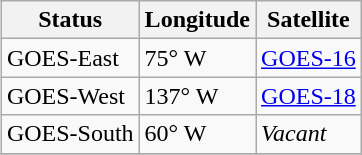<table class="wikitable" align="right">
<tr>
<th>Status</th>
<th>Longitude</th>
<th>Satellite</th>
</tr>
<tr>
<td>GOES-East</td>
<td>75° W</td>
<td><a href='#'>GOES-16</a></td>
</tr>
<tr>
<td>GOES-West</td>
<td>137° W</td>
<td><a href='#'>GOES-18</a></td>
</tr>
<tr>
<td>GOES-South</td>
<td>60° W</td>
<td><em>Vacant</em></td>
</tr>
<tr>
</tr>
</table>
